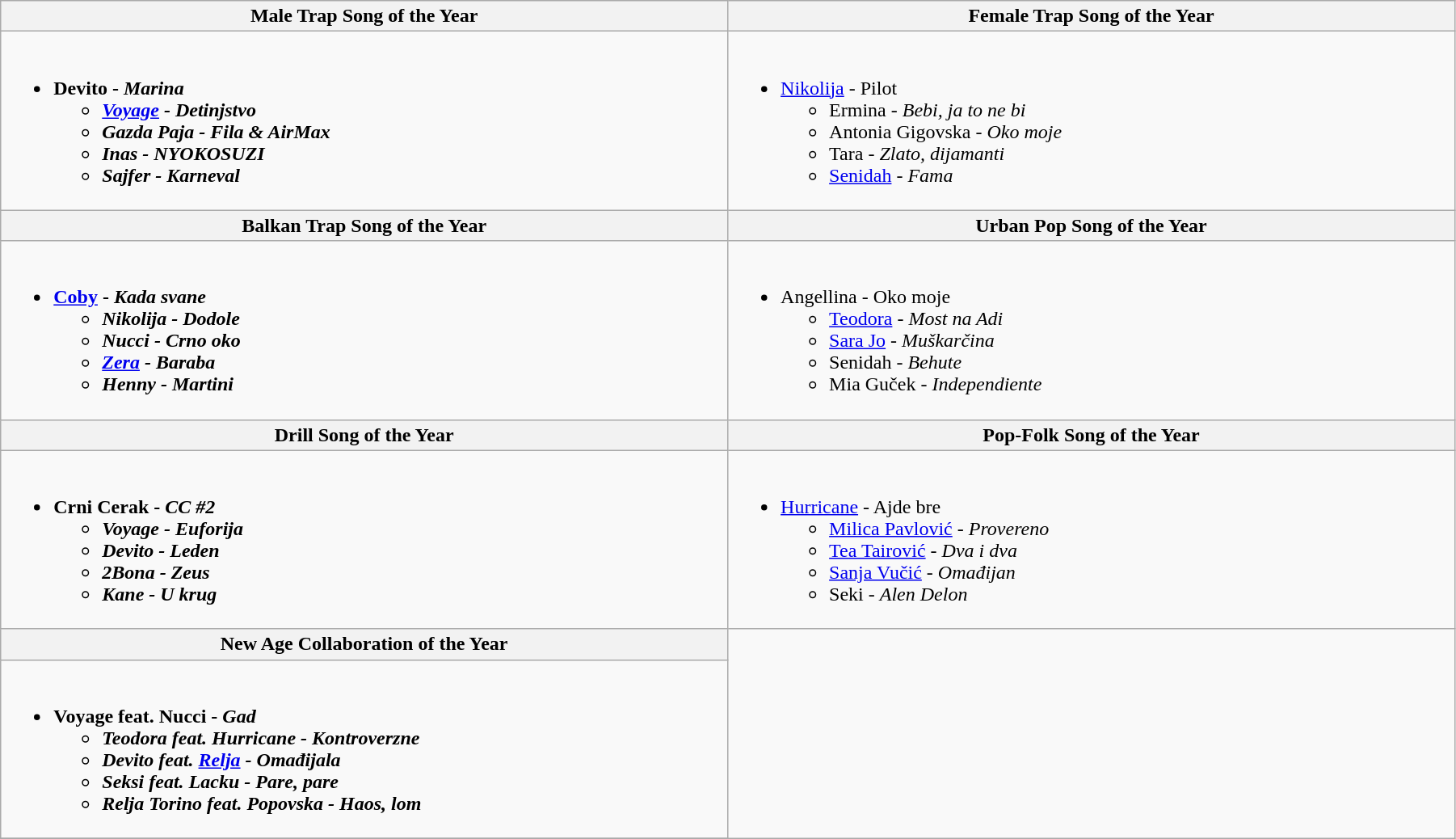<table class="wikitable" style="width:95%">
<tr>
<th width="50%">Male Trap Song of the Year</th>
<th width="50%">Female Trap Song of the Year</th>
</tr>
<tr>
<td valign="top"><br><ul><li><strong>Devito - <em>Marina<strong><em><ul><li><a href='#'>Voyage</a> - </em>Detinjstvo<em></li><li>Gazda Paja - </em>Fila & AirMax<em></li><li>Inas - </em>NYOKOSUZI<em></li><li>Sajfer - </em>Karneval<em></li></ul></li></ul></td>
<td valign="top"><br><ul><li></strong><a href='#'>Nikolija</a> - </em>Pilot</em></strong><ul><li>Ermina - <em>Bebi, ja to ne bi</em></li><li>Antonia Gigovska - <em>Oko moje</em></li><li>Tara - <em>Zlato, dijamanti</em></li><li><a href='#'>Senidah</a> - <em>Fama</em></li></ul></li></ul></td>
</tr>
<tr>
<th width="50%">Balkan Trap Song of the Year</th>
<th width="50%">Urban Pop Song of the Year</th>
</tr>
<tr>
<td valign="top"><br><ul><li><strong><a href='#'>Coby</a> - <em>Kada svane<strong><em><ul><li>Nikolija - </em>Dodole<em></li><li>Nucci - </em>Crno oko<em></li><li><a href='#'>Zera</a> - </em>Baraba<em></li><li>Henny - </em>Martini<em></li></ul></li></ul></td>
<td valign="top"><br><ul><li></strong>Angellina - </em>Oko moje</em></strong><ul><li><a href='#'>Teodora</a> - <em>Most na Adi</em></li><li><a href='#'>Sara Jo</a> - <em>Muškarčina</em></li><li>Senidah - <em>Behute</em></li><li>Mia Guček - <em>Independiente</em></li></ul></li></ul></td>
</tr>
<tr>
<th width="50%">Drill Song of the Year</th>
<th width="50%">Pop-Folk Song of the Year</th>
</tr>
<tr>
<td valign="top"><br><ul><li><strong>Crni Cerak - <em>CC #2<strong><em><ul><li>Voyage - </em>Euforija<em></li><li>Devito - </em>Leden<em></li><li>2Bona - </em>Zeus<em></li><li>Kane - </em>U krug<em></li></ul></li></ul></td>
<td valign="top"><br><ul><li></strong><a href='#'>Hurricane</a> - </em>Ajde bre</em></strong><ul><li><a href='#'>Milica Pavlović</a> - <em>Provereno</em></li><li><a href='#'>Tea Tairović</a> - <em>Dva i dva</em></li><li><a href='#'>Sanja Vučić</a> - <em>Omađijan</em></li><li>Seki - <em>Alen Delon</em></li></ul></li></ul></td>
</tr>
<tr>
<th width="50%">New Age Collaboration of the Year</th>
</tr>
<tr>
<td valign="top"><br><ul><li><strong>Voyage feat. Nucci - <em>Gad<strong><em><ul><li>Teodora feat. Hurricane - </em>Kontroverzne<em></li><li>Devito feat. <a href='#'>Relja</a> - </em>Omađijala<em></li><li>Seksi feat. Lacku - </em>Pare, pare<em></li><li>Relja Torino feat. Popovska - </em>Haos, lom<em></li></ul></li></ul></td>
</tr>
<tr>
</tr>
</table>
